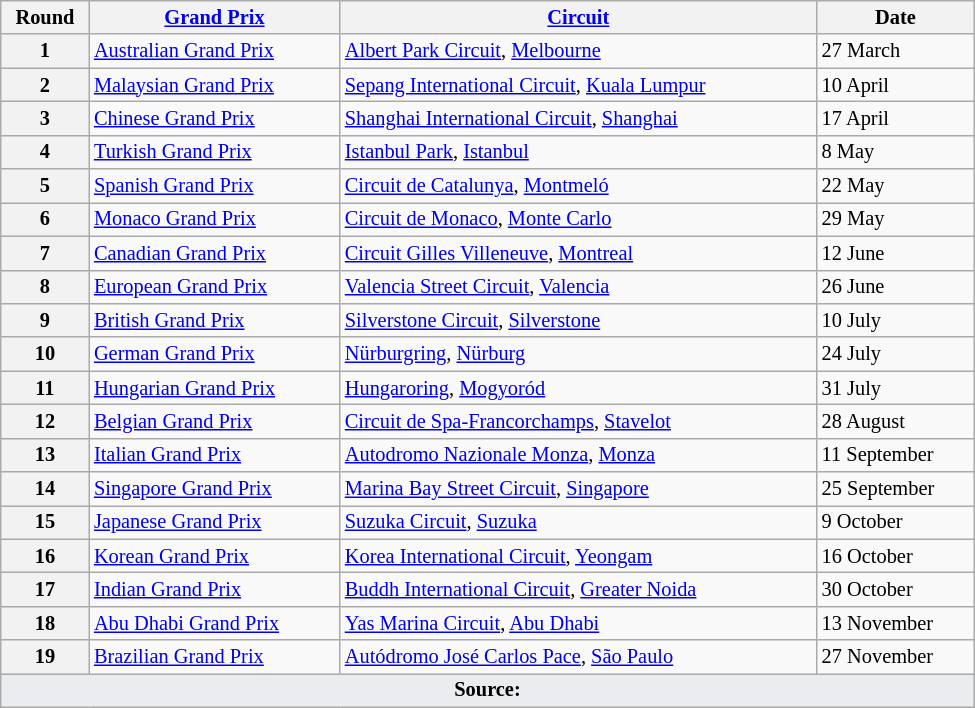<table class="wikitable" width=650px style="font-size: 85%;">
<tr>
<th>Round</th>
<th><a href='#'>Grand Prix</a></th>
<th><a href='#'>Circuit</a></th>
<th>Date</th>
</tr>
<tr>
<th>1</th>
<td><a href='#'>Australian Grand Prix</a></td>
<td> <a href='#'>Albert Park Circuit</a>, <a href='#'>Melbourne</a></td>
<td>27 March</td>
</tr>
<tr>
<th>2</th>
<td><a href='#'>Malaysian Grand Prix</a></td>
<td> <a href='#'>Sepang International Circuit</a>, <a href='#'>Kuala Lumpur</a></td>
<td>10 April</td>
</tr>
<tr>
<th>3</th>
<td><a href='#'>Chinese Grand Prix</a></td>
<td> <a href='#'>Shanghai International Circuit</a>, <a href='#'>Shanghai</a></td>
<td>17 April</td>
</tr>
<tr>
<th>4</th>
<td><a href='#'>Turkish Grand Prix</a></td>
<td> <a href='#'>Istanbul Park</a>, <a href='#'>Istanbul</a></td>
<td>8 May</td>
</tr>
<tr>
<th>5</th>
<td><a href='#'>Spanish Grand Prix</a></td>
<td> <a href='#'>Circuit de Catalunya</a>, <a href='#'>Montmeló</a></td>
<td>22 May</td>
</tr>
<tr>
<th>6</th>
<td><a href='#'>Monaco Grand Prix</a></td>
<td> <a href='#'>Circuit de Monaco</a>, <a href='#'>Monte Carlo</a></td>
<td>29 May</td>
</tr>
<tr>
<th>7</th>
<td><a href='#'>Canadian Grand Prix</a></td>
<td> <a href='#'>Circuit Gilles Villeneuve</a>, <a href='#'>Montreal</a></td>
<td>12 June</td>
</tr>
<tr>
<th>8</th>
<td><a href='#'>European Grand Prix</a></td>
<td> <a href='#'>Valencia Street Circuit</a>, <a href='#'>Valencia</a></td>
<td>26 June</td>
</tr>
<tr>
<th>9</th>
<td><a href='#'>British Grand Prix</a></td>
<td> <a href='#'>Silverstone Circuit</a>, <a href='#'>Silverstone</a></td>
<td>10 July</td>
</tr>
<tr>
<th>10</th>
<td><a href='#'>German Grand Prix</a></td>
<td> <a href='#'>Nürburgring</a>, <a href='#'>Nürburg</a></td>
<td>24 July</td>
</tr>
<tr>
<th>11</th>
<td><a href='#'>Hungarian Grand Prix</a></td>
<td> <a href='#'>Hungaroring</a>, <a href='#'>Mogyoród</a></td>
<td>31 July</td>
</tr>
<tr>
<th>12</th>
<td><a href='#'>Belgian Grand Prix</a></td>
<td> <a href='#'>Circuit de Spa-Francorchamps</a>, <a href='#'>Stavelot</a></td>
<td>28 August</td>
</tr>
<tr>
<th>13</th>
<td><a href='#'>Italian Grand Prix</a></td>
<td> <a href='#'>Autodromo Nazionale Monza</a>, <a href='#'>Monza</a></td>
<td>11 September</td>
</tr>
<tr>
<th>14</th>
<td><a href='#'>Singapore Grand Prix</a></td>
<td> <a href='#'>Marina Bay Street Circuit</a>, <a href='#'>Singapore</a></td>
<td>25 September</td>
</tr>
<tr>
<th>15</th>
<td><a href='#'>Japanese Grand Prix</a></td>
<td> <a href='#'>Suzuka Circuit</a>, <a href='#'>Suzuka</a></td>
<td>9 October</td>
</tr>
<tr>
<th>16</th>
<td><a href='#'>Korean Grand Prix</a></td>
<td> <a href='#'>Korea International Circuit</a>, <a href='#'>Yeongam</a></td>
<td>16 October</td>
</tr>
<tr>
<th>17</th>
<td><a href='#'>Indian Grand Prix</a></td>
<td> <a href='#'>Buddh International Circuit</a>, <a href='#'>Greater Noida</a></td>
<td>30 October</td>
</tr>
<tr>
<th>18</th>
<td><a href='#'>Abu Dhabi Grand Prix</a></td>
<td> <a href='#'>Yas Marina Circuit</a>, <a href='#'>Abu Dhabi</a></td>
<td>13 November</td>
</tr>
<tr>
<th>19</th>
<td><a href='#'>Brazilian Grand Prix</a></td>
<td> <a href='#'>Autódromo José Carlos Pace</a>, <a href='#'>São Paulo</a></td>
<td>27 November</td>
</tr>
<tr>
<td colspan="4" style="background-color:#EAECF0;text-align:center" align="bottom"><strong>Source:</strong></td>
</tr>
</table>
